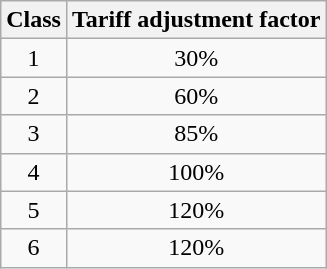<table class="wikitable" style="text-align:center;">
<tr>
<th>Class</th>
<th>Tariff adjustment factor</th>
</tr>
<tr>
<td>1</td>
<td>30%</td>
</tr>
<tr>
<td>2</td>
<td>60%</td>
</tr>
<tr>
<td>3</td>
<td>85%</td>
</tr>
<tr>
<td>4</td>
<td>100%</td>
</tr>
<tr>
<td>5</td>
<td>120%</td>
</tr>
<tr>
<td>6</td>
<td>120%</td>
</tr>
</table>
